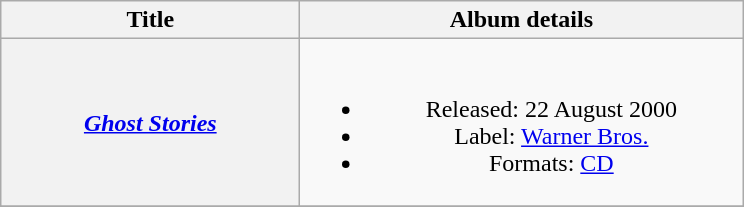<table class="wikitable plainrowheaders" style="text-align:center">
<tr>
<th scope="col" rowspan="1" style="width:12em;">Title</th>
<th scope="col" rowspan="1" style="width:18em;">Album details</th>
</tr>
<tr>
<th scope="row"><em><a href='#'>Ghost Stories</a></em></th>
<td><br><ul><li>Released: 22 August 2000</li><li>Label: <a href='#'>Warner Bros.</a></li><li>Formats: <a href='#'>CD</a></li></ul></td>
</tr>
<tr>
</tr>
</table>
